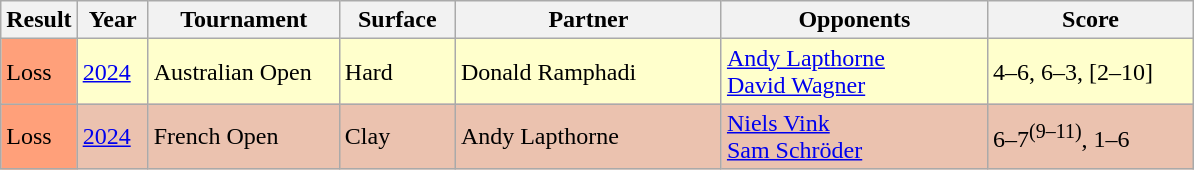<table class="sortable wikitable">
<tr>
<th>Result</th>
<th style="width:40px">Year</th>
<th style="width:120px">Tournament</th>
<th style="width:70px">Surface</th>
<th style="width:170px">Partner</th>
<th style="width:170px">Opponents</th>
<th style="width:130px" class="unsortable">Score</th>
</tr>
<tr style="background:#ffc;">
<td style="background:#ffa07a;">Loss</td>
<td><a href='#'>2024</a></td>
<td>Australian Open</td>
<td>Hard</td>
<td> Donald Ramphadi</td>
<td> <a href='#'>Andy Lapthorne</a><br> <a href='#'>David Wagner</a></td>
<td>4–6, 6–3, [2–10]</td>
</tr>
<tr style="background:#ebc2af;">
<td style="background:#ffa07a;">Loss</td>
<td><a href='#'>2024</a></td>
<td>French Open</td>
<td>Clay</td>
<td> Andy Lapthorne</td>
<td> <a href='#'>Niels Vink</a><br> <a href='#'>Sam Schröder</a></td>
<td>6–7<sup>(9–11)</sup>, 1–6</td>
</tr>
</table>
